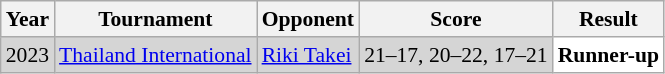<table class="sortable wikitable" style="font-size: 90%;">
<tr>
<th>Year</th>
<th>Tournament</th>
<th>Opponent</th>
<th>Score</th>
<th>Result</th>
</tr>
<tr style="background:#D5D5D5">
<td align="center">2023</td>
<td align="left"><a href='#'>Thailand International</a></td>
<td align="left"> <a href='#'>Riki Takei</a></td>
<td align="left">21–17, 20–22, 17–21</td>
<td style="text-align:left; background:white"> <strong>Runner-up</strong></td>
</tr>
</table>
